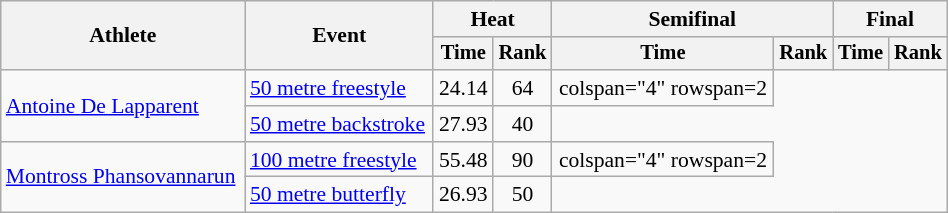<table class="wikitable" style="text-align:center; font-size:90%; width:50%;">
<tr>
<th rowspan="2">Athlete</th>
<th rowspan="2">Event</th>
<th colspan="2">Heat</th>
<th colspan="2">Semifinal</th>
<th colspan="2">Final</th>
</tr>
<tr style="font-size:95%">
<th>Time</th>
<th>Rank</th>
<th>Time</th>
<th>Rank</th>
<th>Time</th>
<th>Rank</th>
</tr>
<tr align=center>
<td align=left rowspan="2"><a href='#'>Antoine De Lapparent</a></td>
<td align=left><a href='#'>50 metre freestyle</a></td>
<td>24.14</td>
<td>64</td>
<td>colspan="4" rowspan=2 </td>
</tr>
<tr align=center>
<td align=left><a href='#'>50 metre backstroke</a></td>
<td>27.93</td>
<td>40</td>
</tr>
<tr align=center>
<td align=left rowspan="2"><a href='#'>Montross Phansovannarun</a></td>
<td align=left><a href='#'>100 metre freestyle</a></td>
<td>55.48</td>
<td>90</td>
<td>colspan="4" rowspan=2 </td>
</tr>
<tr align=center>
<td align=left><a href='#'>50 metre butterfly</a></td>
<td>26.93</td>
<td>50</td>
</tr>
</table>
